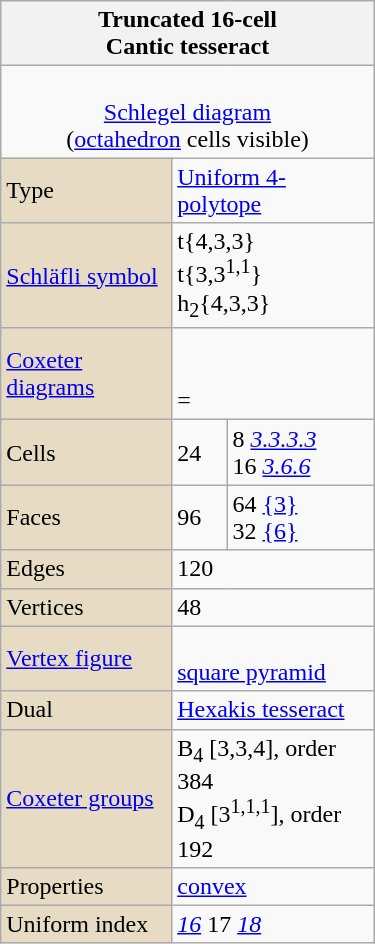<table class="wikitable" align="right" style="margin-left:10px" width="250">
<tr>
<th bgcolor=#e7dcc3 colspan=3><strong>Truncated 16-cell</strong><br><strong>Cantic tesseract</strong></th>
</tr>
<tr>
<td colspan=3 align=center><br><a href='#'>Schlegel diagram</a><br>(<a href='#'>octahedron</a> cells visible)</td>
</tr>
<tr>
<td bgcolor=#e7dcc3>Type</td>
<td colspan=2><a href='#'>Uniform 4-polytope</a></td>
</tr>
<tr>
<td bgcolor=#e7dcc3><a href='#'>Schläfli symbol</a></td>
<td colspan=2>t{4,3,3}<br>t{3,3<sup>1,1</sup>}<br>h<sub>2</sub>{4,3,3}</td>
</tr>
<tr>
<td bgcolor=#e7dcc3><a href='#'>Coxeter diagrams</a></td>
<td colspan=2><br><br> = </td>
</tr>
<tr>
<td bgcolor=#e7dcc3>Cells</td>
<td>24</td>
<td>8 <a href='#'><em>3.3.3.3</em></a> <br>16 <a href='#'><em>3.6.6</em></a> </td>
</tr>
<tr>
<td bgcolor=#e7dcc3>Faces</td>
<td>96</td>
<td>64 <a href='#'>{3}</a> <br>32 <a href='#'>{6}</a></td>
</tr>
<tr>
<td bgcolor=#e7dcc3>Edges</td>
<td colspan=2>120</td>
</tr>
<tr>
<td bgcolor=#e7dcc3>Vertices</td>
<td colspan=2>48</td>
</tr>
<tr>
<td bgcolor=#e7dcc3><a href='#'>Vertex figure</a></td>
<td colspan=2><br><a href='#'>square pyramid</a></td>
</tr>
<tr>
<td bgcolor=#e7dcc3>Dual</td>
<td colspan=2><a href='#'>Hexakis tesseract</a></td>
</tr>
<tr>
<td bgcolor=#e7dcc3><a href='#'>Coxeter groups</a></td>
<td colspan=2>B<sub>4</sub> [3,3,4], order 384<br>D<sub>4</sub> [3<sup>1,1,1</sup>], order 192</td>
</tr>
<tr>
<td bgcolor=#e7dcc3>Properties</td>
<td colspan=2><a href='#'>convex</a></td>
</tr>
<tr>
<td bgcolor=#e7dcc3>Uniform index</td>
<td colspan=2><em><a href='#'>16</a></em> 17 <em><a href='#'>18</a></em></td>
</tr>
</table>
